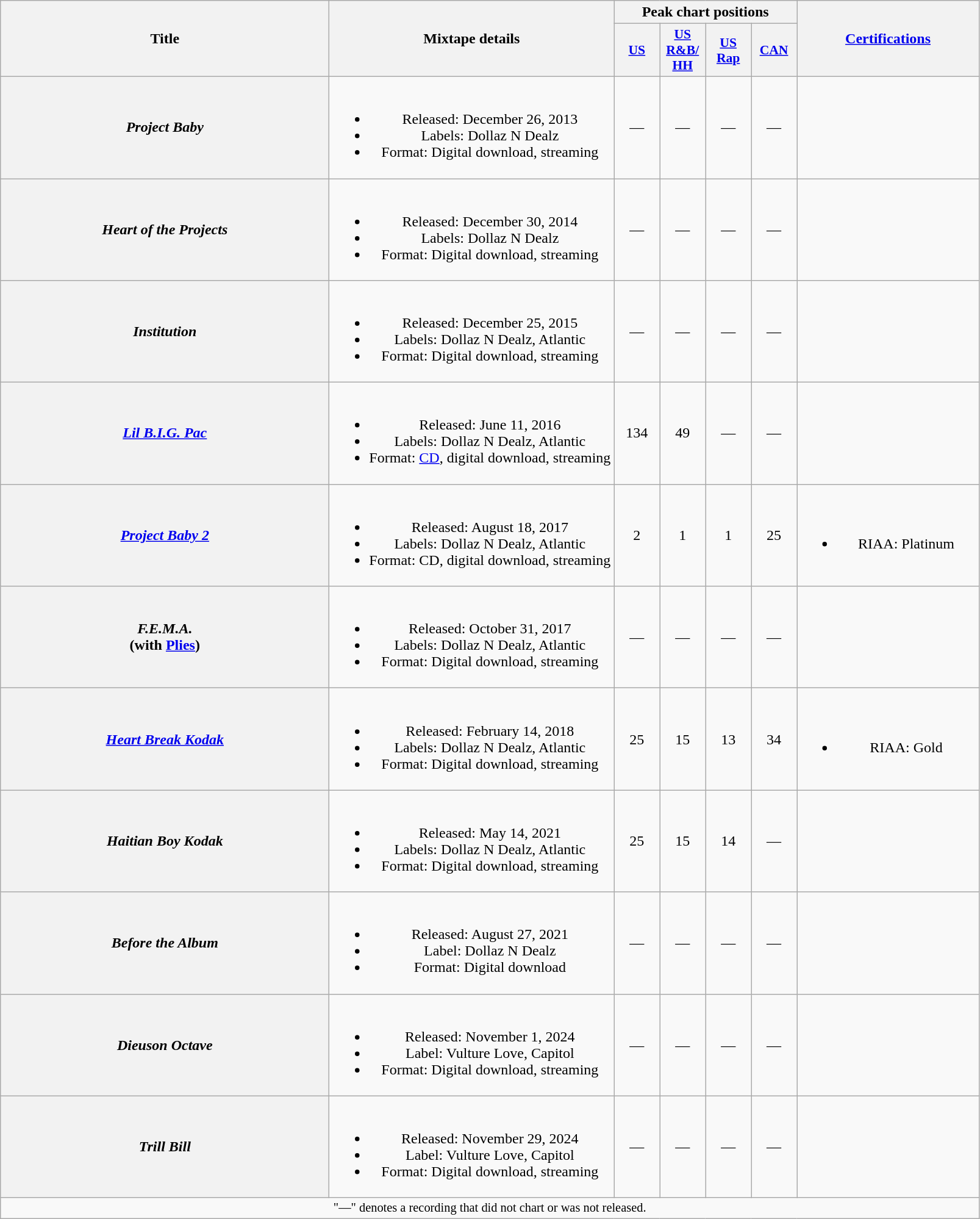<table class="wikitable plainrowheaders" style="text-align:center;">
<tr>
<th rowspan="2" style="width:22em;">Title</th>
<th rowspan="2" style="width:19em;">Mixtape details</th>
<th colspan="4">Peak chart positions</th>
<th rowspan="2" style="width:12em;"><a href='#'>Certifications</a></th>
</tr>
<tr>
<th style="width:3em;font-size:90%;"><a href='#'>US</a><br></th>
<th style="width:3em;font-size:90%;"><a href='#'>US<br>R&B/<br>HH</a><br></th>
<th style="width:3em;font-size:90%;"><a href='#'>US<br>Rap</a><br></th>
<th style="width:3em;font-size:90%;"><a href='#'>CAN</a><br></th>
</tr>
<tr>
<th scope="row"><em>Project Baby</em></th>
<td><br><ul><li>Released: December 26, 2013</li><li>Labels: Dollaz N Dealz</li><li>Format: Digital download, streaming</li></ul></td>
<td>—</td>
<td>—</td>
<td>—</td>
<td>—</td>
<td></td>
</tr>
<tr>
<th scope="row"><em>Heart of the Projects</em></th>
<td><br><ul><li>Released: December 30, 2014</li><li>Labels: Dollaz N Dealz</li><li>Format: Digital download, streaming</li></ul></td>
<td>—</td>
<td>—</td>
<td>—</td>
<td>—</td>
<td></td>
</tr>
<tr>
<th scope="row"><em>Institution</em></th>
<td><br><ul><li>Released: December 25, 2015</li><li>Labels: Dollaz N Dealz, Atlantic</li><li>Format: Digital download, streaming</li></ul></td>
<td>—</td>
<td>—</td>
<td>—</td>
<td>—</td>
<td></td>
</tr>
<tr>
<th scope="row"><em><a href='#'>Lil B.I.G. Pac</a></em></th>
<td><br><ul><li>Released: June 11, 2016</li><li>Labels: Dollaz N Dealz, Atlantic</li><li>Format: <a href='#'>CD</a>, digital download, streaming</li></ul></td>
<td>134</td>
<td>49</td>
<td>—</td>
<td>—</td>
<td></td>
</tr>
<tr>
<th scope="row"><em><a href='#'>Project Baby 2</a></em></th>
<td><br><ul><li>Released: August 18, 2017</li><li>Labels: Dollaz N Dealz, Atlantic</li><li>Format: CD, digital download, streaming</li></ul></td>
<td>2</td>
<td>1</td>
<td>1</td>
<td>25</td>
<td><br><ul><li>RIAA: Platinum</li></ul></td>
</tr>
<tr>
<th scope="row"><em>F.E.M.A.</em><br><span>(with <a href='#'>Plies</a>)</span></th>
<td><br><ul><li>Released: October 31, 2017</li><li>Labels: Dollaz N Dealz, Atlantic</li><li>Format: Digital download, streaming</li></ul></td>
<td>—</td>
<td>—</td>
<td>—</td>
<td>—</td>
<td></td>
</tr>
<tr>
<th scope="row"><em><a href='#'>Heart Break Kodak</a></em></th>
<td><br><ul><li>Released: February 14, 2018</li><li>Labels: Dollaz N Dealz, Atlantic</li><li>Format: Digital download, streaming</li></ul></td>
<td>25</td>
<td>15</td>
<td>13</td>
<td>34</td>
<td><br><ul><li>RIAA: Gold</li></ul></td>
</tr>
<tr>
<th scope="row"><em>Haitian Boy Kodak</em></th>
<td><br><ul><li>Released: May 14, 2021</li><li>Labels: Dollaz N Dealz, Atlantic</li><li>Format: Digital download, streaming</li></ul></td>
<td>25</td>
<td>15</td>
<td>14</td>
<td>—</td>
<td></td>
</tr>
<tr>
<th scope="row"><em>Before the Album</em></th>
<td><br><ul><li>Released: August 27, 2021</li><li>Label: Dollaz N Dealz</li><li>Format: Digital download</li></ul></td>
<td>—</td>
<td>—</td>
<td>—</td>
<td>—</td>
<td></td>
</tr>
<tr>
<th scope="row"><em>Dieuson Octave</em></th>
<td><br><ul><li>Released: November 1, 2024</li><li>Label: Vulture Love, Capitol</li><li>Format: Digital download, streaming</li></ul></td>
<td>—</td>
<td>—</td>
<td>—</td>
<td>—</td>
<td></td>
</tr>
<tr>
<th scope="row"><em>Trill Bill</em></th>
<td><br><ul><li>Released: November 29, 2024</li><li>Label: Vulture Love, Capitol</li><li>Format: Digital download, streaming</li></ul></td>
<td>—</td>
<td>—</td>
<td>—</td>
<td>—</td>
<td></td>
</tr>
<tr>
<td colspan="9" style="font-size:85%">"—" denotes a recording that did not chart or was not released.</td>
</tr>
</table>
